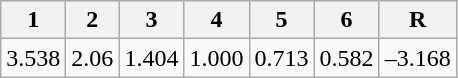<table class="wikitable" border="1">
<tr>
<th>1</th>
<th>2</th>
<th>3</th>
<th>4</th>
<th>5</th>
<th>6</th>
<th>R</th>
</tr>
<tr>
<td>3.538</td>
<td>2.06</td>
<td>1.404</td>
<td>1.000</td>
<td>0.713</td>
<td>0.582</td>
<td>–3.168</td>
</tr>
</table>
